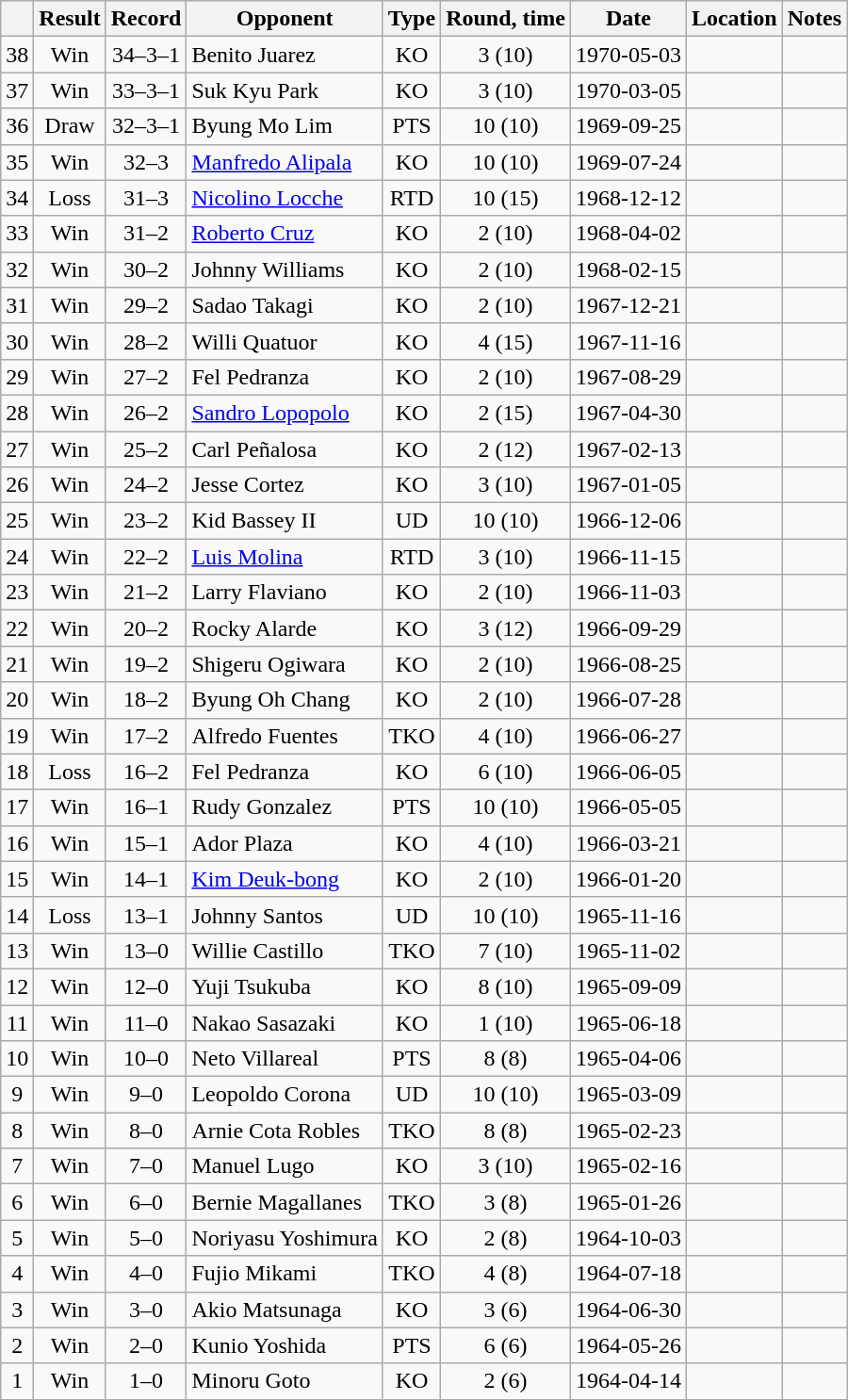<table class=wikitable style=text-align:center>
<tr>
<th></th>
<th>Result</th>
<th>Record</th>
<th>Opponent</th>
<th>Type</th>
<th>Round, time</th>
<th>Date</th>
<th>Location</th>
<th>Notes</th>
</tr>
<tr>
<td>38</td>
<td>Win</td>
<td>34–3–1</td>
<td align=left>Benito Juarez</td>
<td>KO</td>
<td>3 (10)</td>
<td>1970-05-03</td>
<td align=left></td>
<td align=left></td>
</tr>
<tr>
<td>37</td>
<td>Win</td>
<td>33–3–1</td>
<td align=left>Suk Kyu Park</td>
<td>KO</td>
<td>3 (10)</td>
<td>1970-03-05</td>
<td align=left></td>
<td align=left></td>
</tr>
<tr>
<td>36</td>
<td>Draw</td>
<td>32–3–1</td>
<td align=left>Byung Mo Lim</td>
<td>PTS</td>
<td>10 (10)</td>
<td>1969-09-25</td>
<td align=left></td>
<td align=left></td>
</tr>
<tr>
<td>35</td>
<td>Win</td>
<td>32–3</td>
<td align=left><a href='#'>Manfredo Alipala</a></td>
<td>KO</td>
<td>10 (10)</td>
<td>1969-07-24</td>
<td align=left></td>
<td align=left></td>
</tr>
<tr>
<td>34</td>
<td>Loss</td>
<td>31–3</td>
<td align=left><a href='#'>Nicolino Locche</a></td>
<td>RTD</td>
<td>10 (15)</td>
<td>1968-12-12</td>
<td align=left></td>
<td align=left></td>
</tr>
<tr>
<td>33</td>
<td>Win</td>
<td>31–2</td>
<td align=left><a href='#'>Roberto Cruz</a></td>
<td>KO</td>
<td>2 (10)</td>
<td>1968-04-02</td>
<td align=left></td>
<td align=left></td>
</tr>
<tr>
<td>32</td>
<td>Win</td>
<td>30–2</td>
<td align=left>Johnny Williams</td>
<td>KO</td>
<td>2 (10)</td>
<td>1968-02-15</td>
<td align=left></td>
<td align=left></td>
</tr>
<tr>
<td>31</td>
<td>Win</td>
<td>29–2</td>
<td align=left>Sadao Takagi</td>
<td>KO</td>
<td>2 (10)</td>
<td>1967-12-21</td>
<td align=left></td>
<td align=left></td>
</tr>
<tr>
<td>30</td>
<td>Win</td>
<td>28–2</td>
<td align=left>Willi Quatuor</td>
<td>KO</td>
<td>4 (15)</td>
<td>1967-11-16</td>
<td align=left></td>
<td align=left></td>
</tr>
<tr>
<td>29</td>
<td>Win</td>
<td>27–2</td>
<td align=left>Fel Pedranza</td>
<td>KO</td>
<td>2 (10)</td>
<td>1967-08-29</td>
<td align=left></td>
<td align=left></td>
</tr>
<tr>
<td>28</td>
<td>Win</td>
<td>26–2</td>
<td align=left><a href='#'>Sandro Lopopolo</a></td>
<td>KO</td>
<td>2 (15)</td>
<td>1967-04-30</td>
<td align=left></td>
<td align=left></td>
</tr>
<tr>
<td>27</td>
<td>Win</td>
<td>25–2</td>
<td align=left>Carl Peñalosa</td>
<td>KO</td>
<td>2 (12)</td>
<td>1967-02-13</td>
<td align=left></td>
<td align=left></td>
</tr>
<tr>
<td>26</td>
<td>Win</td>
<td>24–2</td>
<td align=left>Jesse Cortez</td>
<td>KO</td>
<td>3 (10)</td>
<td>1967-01-05</td>
<td align=left></td>
<td align=left></td>
</tr>
<tr>
<td>25</td>
<td>Win</td>
<td>23–2</td>
<td align=left>Kid Bassey II</td>
<td>UD</td>
<td>10 (10)</td>
<td>1966-12-06</td>
<td align=left></td>
<td align=left></td>
</tr>
<tr>
<td>24</td>
<td>Win</td>
<td>22–2</td>
<td align=left><a href='#'>Luis Molina</a></td>
<td>RTD</td>
<td>3 (10)</td>
<td>1966-11-15</td>
<td align=left></td>
<td align=left></td>
</tr>
<tr>
<td>23</td>
<td>Win</td>
<td>21–2</td>
<td align=left>Larry Flaviano</td>
<td>KO</td>
<td>2 (10)</td>
<td>1966-11-03</td>
<td align=left></td>
<td align=left></td>
</tr>
<tr>
<td>22</td>
<td>Win</td>
<td>20–2</td>
<td align=left>Rocky Alarde</td>
<td>KO</td>
<td>3 (12)</td>
<td>1966-09-29</td>
<td align=left></td>
<td align=left></td>
</tr>
<tr>
<td>21</td>
<td>Win</td>
<td>19–2</td>
<td align=left>Shigeru Ogiwara</td>
<td>KO</td>
<td>2 (10)</td>
<td>1966-08-25</td>
<td align=left></td>
<td align=left></td>
</tr>
<tr>
<td>20</td>
<td>Win</td>
<td>18–2</td>
<td align=left>Byung Oh Chang</td>
<td>KO</td>
<td>2 (10)</td>
<td>1966-07-28</td>
<td align=left></td>
<td align=left></td>
</tr>
<tr>
<td>19</td>
<td>Win</td>
<td>17–2</td>
<td align=left>Alfredo Fuentes</td>
<td>TKO</td>
<td>4 (10)</td>
<td>1966-06-27</td>
<td align=left></td>
<td align=left></td>
</tr>
<tr>
<td>18</td>
<td>Loss</td>
<td>16–2</td>
<td align=left>Fel Pedranza</td>
<td>KO</td>
<td>6 (10)</td>
<td>1966-06-05</td>
<td align=left></td>
<td align=left></td>
</tr>
<tr>
<td>17</td>
<td>Win</td>
<td>16–1</td>
<td align=left>Rudy Gonzalez</td>
<td>PTS</td>
<td>10 (10)</td>
<td>1966-05-05</td>
<td align=left></td>
<td align=left></td>
</tr>
<tr>
<td>16</td>
<td>Win</td>
<td>15–1</td>
<td align=left>Ador Plaza</td>
<td>KO</td>
<td>4 (10)</td>
<td>1966-03-21</td>
<td align=left></td>
<td align=left></td>
</tr>
<tr>
<td>15</td>
<td>Win</td>
<td>14–1</td>
<td align=left><a href='#'>Kim Deuk-bong</a></td>
<td>KO</td>
<td>2 (10)</td>
<td>1966-01-20</td>
<td align=left></td>
<td align=left></td>
</tr>
<tr>
<td>14</td>
<td>Loss</td>
<td>13–1</td>
<td align=left>Johnny Santos</td>
<td>UD</td>
<td>10 (10)</td>
<td>1965-11-16</td>
<td align=left></td>
<td align=left></td>
</tr>
<tr>
<td>13</td>
<td>Win</td>
<td>13–0</td>
<td align=left>Willie Castillo</td>
<td>TKO</td>
<td>7 (10)</td>
<td>1965-11-02</td>
<td align=left></td>
<td align=left></td>
</tr>
<tr>
<td>12</td>
<td>Win</td>
<td>12–0</td>
<td align=left>Yuji Tsukuba</td>
<td>KO</td>
<td>8 (10)</td>
<td>1965-09-09</td>
<td align=left></td>
<td align=left></td>
</tr>
<tr>
<td>11</td>
<td>Win</td>
<td>11–0</td>
<td align=left>Nakao Sasazaki</td>
<td>KO</td>
<td>1 (10)</td>
<td>1965-06-18</td>
<td align=left></td>
<td align=left></td>
</tr>
<tr>
<td>10</td>
<td>Win</td>
<td>10–0</td>
<td align=left>Neto Villareal</td>
<td>PTS</td>
<td>8 (8)</td>
<td>1965-04-06</td>
<td align=left></td>
<td align=left></td>
</tr>
<tr>
<td>9</td>
<td>Win</td>
<td>9–0</td>
<td align=left>Leopoldo Corona</td>
<td>UD</td>
<td>10 (10)</td>
<td>1965-03-09</td>
<td align=left></td>
<td align=left></td>
</tr>
<tr>
<td>8</td>
<td>Win</td>
<td>8–0</td>
<td align=left>Arnie Cota Robles</td>
<td>TKO</td>
<td>8 (8)</td>
<td>1965-02-23</td>
<td align=left></td>
<td align=left></td>
</tr>
<tr>
<td>7</td>
<td>Win</td>
<td>7–0</td>
<td align=left>Manuel Lugo</td>
<td>KO</td>
<td>3 (10)</td>
<td>1965-02-16</td>
<td align=left></td>
<td align=left></td>
</tr>
<tr>
<td>6</td>
<td>Win</td>
<td>6–0</td>
<td align=left>Bernie Magallanes</td>
<td>TKO</td>
<td>3 (8)</td>
<td>1965-01-26</td>
<td align=left></td>
<td align=left></td>
</tr>
<tr>
<td>5</td>
<td>Win</td>
<td>5–0</td>
<td align=left>Noriyasu Yoshimura</td>
<td>KO</td>
<td>2 (8)</td>
<td>1964-10-03</td>
<td align=left></td>
<td align=left></td>
</tr>
<tr>
<td>4</td>
<td>Win</td>
<td>4–0</td>
<td align=left>Fujio Mikami</td>
<td>TKO</td>
<td>4 (8)</td>
<td>1964-07-18</td>
<td align=left></td>
<td align=left></td>
</tr>
<tr>
<td>3</td>
<td>Win</td>
<td>3–0</td>
<td align=left>Akio Matsunaga</td>
<td>KO</td>
<td>3 (6)</td>
<td>1964-06-30</td>
<td align=left></td>
<td align=left></td>
</tr>
<tr>
<td>2</td>
<td>Win</td>
<td>2–0</td>
<td align=left>Kunio Yoshida</td>
<td>PTS</td>
<td>6 (6)</td>
<td>1964-05-26</td>
<td align=left></td>
<td align=left></td>
</tr>
<tr>
<td>1</td>
<td>Win</td>
<td>1–0</td>
<td align=left>Minoru Goto</td>
<td>KO</td>
<td>2 (6)</td>
<td>1964-04-14</td>
<td align=left></td>
<td align=left></td>
</tr>
</table>
